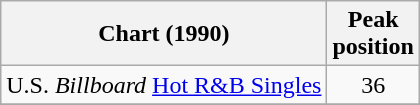<table class="wikitable">
<tr>
<th align="left">Chart (1990)</th>
<th align="left">Peak<br>position</th>
</tr>
<tr>
<td align="left">U.S. <em>Billboard</em> <a href='#'>Hot R&B Singles</a></td>
<td align="center">36</td>
</tr>
<tr>
</tr>
</table>
